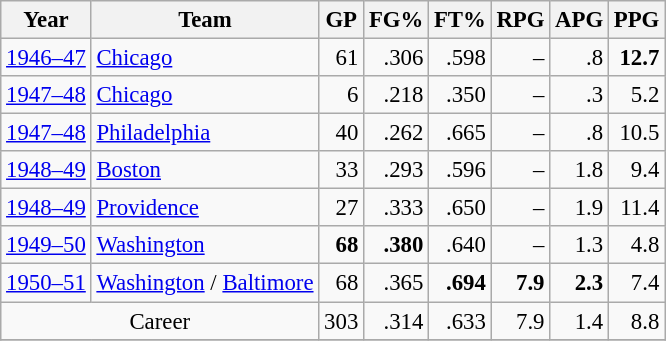<table class="wikitable sortable" style="font-size:95%; text-align:right;">
<tr>
<th>Year</th>
<th>Team</th>
<th>GP</th>
<th>FG%</th>
<th>FT%</th>
<th>RPG</th>
<th>APG</th>
<th>PPG</th>
</tr>
<tr>
<td style="text-align:left;"><a href='#'>1946–47</a></td>
<td style="text-align:left;"><a href='#'>Chicago</a></td>
<td>61</td>
<td>.306</td>
<td>.598</td>
<td>–</td>
<td>.8</td>
<td><strong>12.7</strong></td>
</tr>
<tr>
<td style="text-align:left;"><a href='#'>1947–48</a></td>
<td style="text-align:left;"><a href='#'>Chicago</a></td>
<td>6</td>
<td>.218</td>
<td>.350</td>
<td>–</td>
<td>.3</td>
<td>5.2</td>
</tr>
<tr>
<td style="text-align:left;"><a href='#'>1947–48</a></td>
<td style="text-align:left;"><a href='#'>Philadelphia</a></td>
<td>40</td>
<td>.262</td>
<td>.665</td>
<td>–</td>
<td>.8</td>
<td>10.5</td>
</tr>
<tr>
<td style="text-align:left;"><a href='#'>1948–49</a></td>
<td style="text-align:left;"><a href='#'>Boston</a></td>
<td>33</td>
<td>.293</td>
<td>.596</td>
<td>–</td>
<td>1.8</td>
<td>9.4</td>
</tr>
<tr>
<td style="text-align:left;"><a href='#'>1948–49</a></td>
<td style="text-align:left;"><a href='#'>Providence</a></td>
<td>27</td>
<td>.333</td>
<td>.650</td>
<td>–</td>
<td>1.9</td>
<td>11.4</td>
</tr>
<tr>
<td style="text-align:left;"><a href='#'>1949–50</a></td>
<td style="text-align:left;"><a href='#'>Washington</a></td>
<td><strong>68</strong></td>
<td><strong>.380</strong></td>
<td>.640</td>
<td>–</td>
<td>1.3</td>
<td>4.8</td>
</tr>
<tr>
<td style="text-align:left;"><a href='#'>1950–51</a></td>
<td style="text-align:left;"><a href='#'>Washington</a> / <a href='#'>Baltimore</a></td>
<td>68</td>
<td>.365</td>
<td><strong>.694</strong></td>
<td><strong>7.9</strong></td>
<td><strong>2.3</strong></td>
<td>7.4</td>
</tr>
<tr>
<td style="text-align:center;" colspan="2">Career</td>
<td>303</td>
<td>.314</td>
<td>.633</td>
<td>7.9</td>
<td>1.4</td>
<td>8.8</td>
</tr>
<tr>
</tr>
</table>
